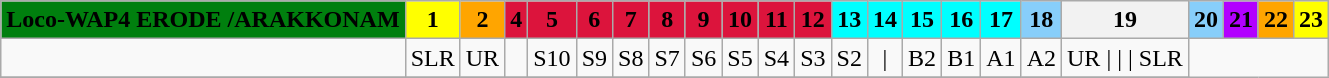<table class="wikitable plainrowheaders unsortable" style="text-align:center">
<tr>
<th rowspan="1" scope="col" style="background:#007F0E;">Loco-WAP4 ERODE /ARAKKONAM</th>
<th rowspan="1" scope="col" style="background:yellow;">1</th>
<th rowspan="1" scope="col" style="background:orange;">2</th>
<th rowspan="1" scope="col" style="background:crimson;">4</th>
<th rowspan="1" scope="col" style="background:crimson;">5</th>
<th rowspan="1" scope="col" style="background:crimson;">6</th>
<th rowspan="1" scope="col" style="background:crimson;">7</th>
<th rowspan="1" scope="col" style="background:crimson;">8</th>
<th rowspan="1" scope="col" style="background:crimson;">9</th>
<th rowspan="1" scope="col" style="background:crimson;">10</th>
<th rowspan="1" scope="col" style="background:crimson;">11</th>
<th rowspan="1" scope="col" style="background:crimson;">12</th>
<th rowspan="1" scope="col" style="background:#00FFFF;">13</th>
<th rowspan="1" scope="col" style="background:#00FFFF;">14</th>
<th rowspan="1" scope="col" style="background:#00FFFF;">15</th>
<th rowspan="1" scope="col" style="background:#00FFFF;">16</th>
<th rowspan="1" scope="col" style="background:#00FFFF;">17</th>
<th rowspan="1" scope="col" style="background:lightskyblue;">18</th>
<th>19</th>
<th rowspan="1" scope="col" style="background:lightskyblue;">20</th>
<th rowspan="1" scope="col" style="background:#B200FF;">21</th>
<th rowspan="1" scope="col" style="background:orange;">22</th>
<th rowspan="1" scope="col" style="background:yellow;">23</th>
</tr>
<tr>
<td></td>
<td>SLR</td>
<td>UR</td>
<td></td>
<td>S10</td>
<td>S9</td>
<td>S8</td>
<td>S7</td>
<td>S6</td>
<td>S5</td>
<td>S4</td>
<td>S3</td>
<td>S2</td>
<td S1>|</td>
<td>B2</td>
<td>B1</td>
<td>A1</td>
<td>A2</td>
<td H1>UR |  | | SLR</td>
</tr>
<tr>
</tr>
</table>
